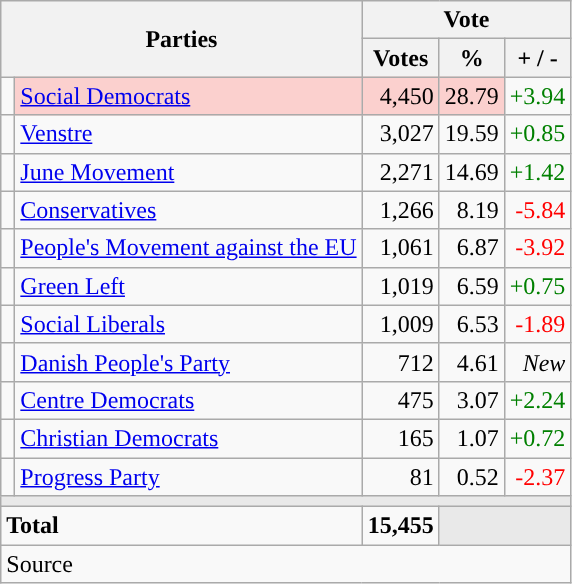<table class="wikitable" style="text-align:right;">
<tr>
<th style="text-align:centre;" rowspan="2" colspan="2" width="225">Parties</th>
<th colspan="3">Vote</th>
</tr>
<tr>
<th width="15">Votes</th>
<th width="15">%</th>
<th width="15">+ / -</th>
</tr>
<tr>
<td width="2" style="color:inherit;background:"></td>
<td bgcolor=#fbd0ce   align="left"><a href='#'>Social Democrats</a></td>
<td bgcolor=#fbd0ce>4,450</td>
<td bgcolor=#fbd0ce>28.79</td>
<td style=color:green;>+3.94</td>
</tr>
<tr>
<td width="2" style="color:inherit;background:"></td>
<td align="left"><a href='#'>Venstre</a></td>
<td>3,027</td>
<td>19.59</td>
<td style=color:green;>+0.85</td>
</tr>
<tr>
<td width="2" style="color:inherit;background:"></td>
<td align="left"><a href='#'>June Movement</a></td>
<td>2,271</td>
<td>14.69</td>
<td style=color:green;>+1.42</td>
</tr>
<tr>
<td width="2" style="color:inherit;background:"></td>
<td align="left"><a href='#'>Conservatives</a></td>
<td>1,266</td>
<td>8.19</td>
<td style=color:red;>-5.84</td>
</tr>
<tr>
<td width="2" style="color:inherit;background:"></td>
<td align="left"><a href='#'>People's Movement against the EU</a></td>
<td>1,061</td>
<td>6.87</td>
<td style=color:red;>-3.92</td>
</tr>
<tr>
<td width="2" style="color:inherit;background:"></td>
<td align="left"><a href='#'>Green Left</a></td>
<td>1,019</td>
<td>6.59</td>
<td style=color:green;>+0.75</td>
</tr>
<tr>
<td width="2" style="color:inherit;background:"></td>
<td align="left"><a href='#'>Social Liberals</a></td>
<td>1,009</td>
<td>6.53</td>
<td style=color:red;>-1.89</td>
</tr>
<tr>
<td width="2" style="color:inherit;background:"></td>
<td align="left"><a href='#'>Danish People's Party</a></td>
<td>712</td>
<td>4.61</td>
<td><em>New</em></td>
</tr>
<tr>
<td width="2" style="color:inherit;background:"></td>
<td align="left"><a href='#'>Centre Democrats</a></td>
<td>475</td>
<td>3.07</td>
<td style=color:green;>+2.24</td>
</tr>
<tr>
<td width="2" style="color:inherit;background:"></td>
<td align="left"><a href='#'>Christian Democrats</a></td>
<td>165</td>
<td>1.07</td>
<td style=color:green;>+0.72</td>
</tr>
<tr>
<td width="2" style="color:inherit;background:"></td>
<td align="left"><a href='#'>Progress Party</a></td>
<td>81</td>
<td>0.52</td>
<td style=color:red;>-2.37</td>
</tr>
<tr>
<td colspan="7" bgcolor="#E9E9E9"></td>
</tr>
<tr>
<td align="left" colspan="2"><strong>Total</strong></td>
<td><strong>15,455</strong></td>
<td bgcolor="#E9E9E9" colspan="2"></td>
</tr>
<tr>
<td align="left" colspan="6">Source</td>
</tr>
</table>
